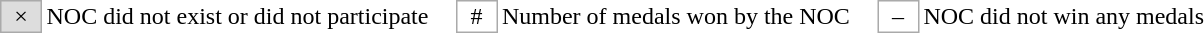<table>
<tr>
<td style="border:1px solid #aaa; background-color:#ddd; width:1.5em; text-align:center;">×</td>
<td style="padding-right:1em;">NOC did not exist or did not participate</td>
<td style="border:1px solid #aaa; width:1.5em; text-align:center;">#</td>
<td style="padding-right:1em;">Number of medals won by the NOC</td>
<td style="border:1px solid #aaa; width:1.5em; text-align:center;">–</td>
<td style="padding-right:1em;">NOC did not win any medals</td>
</tr>
</table>
